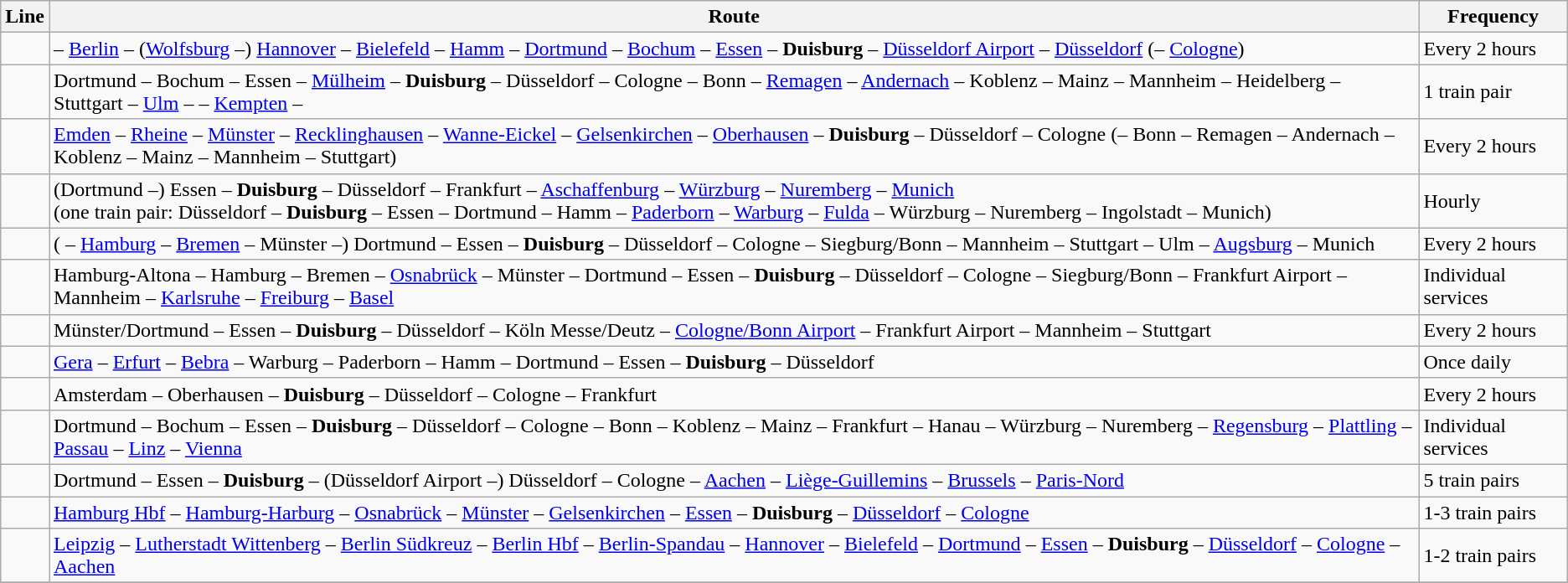<table class="wikitable zebra">
<tr class="hintergrundfarbe5">
<th>Line</th>
<th>Route</th>
<th>Frequency</th>
</tr>
<tr>
<td></td>
<td> – <a href='#'>Berlin</a> – (<a href='#'>Wolfsburg</a> –) <a href='#'>Hannover</a> – <a href='#'>Bielefeld</a> – <a href='#'>Hamm</a> – <a href='#'>Dortmund</a> – <a href='#'>Bochum</a> – <a href='#'>Essen</a> – <strong>Duisburg</strong> – <a href='#'>Düsseldorf Airport</a> – <a href='#'>Düsseldorf</a> (– <a href='#'>Cologne</a>)</td>
<td>Every 2 hours</td>
</tr>
<tr>
<td></td>
<td>Dortmund – Bochum – Essen – <a href='#'>Mülheim</a> – <strong>Duisburg</strong> – Düsseldorf – Cologne – Bonn – <a href='#'>Remagen</a> – <a href='#'>Andernach</a> – Koblenz – Mainz – Mannheim – Heidelberg – Stuttgart –  <a href='#'>Ulm</a> –  – <a href='#'>Kempten</a> – </td>
<td>1 train pair</td>
</tr>
<tr>
<td></td>
<td> <a href='#'>Emden</a> – <a href='#'>Rheine</a> – <a href='#'>Münster</a> – <a href='#'>Recklinghausen</a> – <a href='#'>Wanne-Eickel</a> – <a href='#'>Gelsenkirchen</a> – <a href='#'>Oberhausen</a> – <strong>Duisburg</strong> –  Düsseldorf – Cologne (– Bonn – Remagen – Andernach – Koblenz – Mainz – Mannheim – Stuttgart)</td>
<td>Every 2 hours</td>
</tr>
<tr>
<td></td>
<td>(Dortmund –) Essen – <strong>Duisburg</strong> – Düsseldorf –   Frankfurt – <a href='#'>Aschaffenburg</a> – <a href='#'>Würzburg</a> – <a href='#'>Nuremberg</a> – <a href='#'>Munich</a><br> (one train pair: Düsseldorf – <strong>Duisburg</strong> – Essen – Dortmund – Hamm – <a href='#'>Paderborn</a> – <a href='#'>Warburg</a> –  <a href='#'>Fulda</a> – Würzburg – Nuremberg – Ingolstadt – Munich)</td>
<td>Hourly</td>
</tr>
<tr>
<td></td>
<td>( – <a href='#'>Hamburg</a> – <a href='#'>Bremen</a> – Münster –) Dortmund – Essen – <strong>Duisburg</strong> – Düsseldorf – Cologne – Siegburg/Bonn –  Mannheim – Stuttgart – Ulm – <a href='#'>Augsburg</a> – Munich</td>
<td>Every 2 hours</td>
</tr>
<tr>
<td></td>
<td>Hamburg-Altona – Hamburg – Bremen – <a href='#'>Osnabrück</a> – Münster – Dortmund – Essen – <strong>Duisburg</strong> – Düsseldorf – Cologne – Siegburg/Bonn – Frankfurt Airport – Mannheim – <a href='#'>Karlsruhe</a> – <a href='#'>Freiburg</a> – <a href='#'>Basel</a></td>
<td>Individual services</td>
</tr>
<tr>
<td></td>
<td>Münster/Dortmund – Essen – <strong>Duisburg</strong> – Düsseldorf – Köln Messe/Deutz – <a href='#'>Cologne/Bonn Airport</a> – Frankfurt Airport – Mannheim – Stuttgart</td>
<td>Every 2 hours</td>
</tr>
<tr>
<td></td>
<td><a href='#'>Gera</a> – <a href='#'>Erfurt</a> – <a href='#'>Bebra</a> –  Warburg – Paderborn – Hamm – Dortmund – Essen – <strong>Duisburg</strong> – Düsseldorf</td>
<td>Once daily</td>
</tr>
<tr>
<td></td>
<td>Amsterdam – Oberhausen – <strong>Duisburg</strong> – Düsseldorf – Cologne –  Frankfurt</td>
<td>Every 2 hours</td>
</tr>
<tr>
<td></td>
<td>Dortmund – Bochum – Essen – <strong>Duisburg</strong> – Düsseldorf – Cologne – Bonn – Koblenz – Mainz –  Frankfurt – Hanau – Würzburg – Nuremberg – <a href='#'>Regensburg</a> – <a href='#'>Plattling</a> – <a href='#'>Passau</a> – <a href='#'>Linz</a> – <a href='#'>Vienna</a></td>
<td>Individual services</td>
</tr>
<tr>
<td></td>
<td>Dortmund – Essen – <strong>Duisburg</strong> – (Düsseldorf Airport –) Düsseldorf – Cologne – <a href='#'>Aachen</a> – <a href='#'>Liège-Guillemins</a> – <a href='#'>Brussels</a> – <a href='#'>Paris-Nord</a></td>
<td>5 train pairs</td>
</tr>
<tr>
<td></td>
<td><a href='#'>Hamburg Hbf</a> – <a href='#'>Hamburg-Harburg</a> – <a href='#'>Osnabrück</a> – <a href='#'>Münster</a> – <a href='#'>Gelsenkirchen</a> – <a href='#'>Essen</a> – <strong>Duisburg</strong> – <a href='#'>Düsseldorf</a> – <a href='#'>Cologne</a></td>
<td>1-3 train pairs</td>
</tr>
<tr>
<td></td>
<td><a href='#'>Leipzig</a> – <a href='#'>Lutherstadt Wittenberg</a> –  <a href='#'>Berlin Südkreuz</a> – <a href='#'>Berlin Hbf</a> – <a href='#'>Berlin-Spandau</a> – <a href='#'>Hannover</a> – <a href='#'>Bielefeld</a> – <a href='#'>Dortmund</a> – <a href='#'>Essen</a> – <strong>Duisburg</strong> – <a href='#'>Düsseldorf</a> – <a href='#'>Cologne</a> – <a href='#'>Aachen</a></td>
<td>1-2 train pairs</td>
</tr>
<tr>
</tr>
</table>
